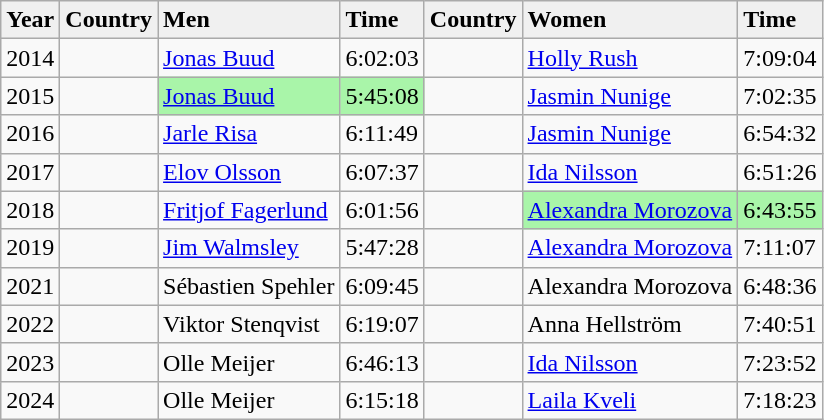<table class="wikitable sortable">
<tr>
<td style="background:#f0f0f0;" align="left"><strong>Year</strong></td>
<td style="background:#f0f0f0;" align="left"><strong>Country</strong></td>
<td style="background:#f0f0f0;" align="left"><strong>Men</strong></td>
<td style="background:#f0f0f0;" align="left"><strong>Time</strong></td>
<td style="background:#f0f0f0;" align="left"><strong>Country</strong></td>
<td style="background:#f0f0f0;" align="left"><strong>Women</strong></td>
<td style="background:#f0f0f0;" align="left"><strong>Time</strong></td>
</tr>
<tr>
<td>2014</td>
<td></td>
<td><a href='#'>Jonas Buud</a></td>
<td>6:02:03</td>
<td></td>
<td><a href='#'>Holly Rush</a></td>
<td>7:09:04</td>
</tr>
<tr>
<td>2015</td>
<td></td>
<td bgcolor="#A9F5A9"><a href='#'>Jonas Buud</a></td>
<td bgcolor="#A9F5A9">5:45:08</td>
<td></td>
<td><a href='#'>Jasmin Nunige</a></td>
<td>7:02:35</td>
</tr>
<tr>
<td>2016</td>
<td></td>
<td><a href='#'>Jarle Risa</a></td>
<td>6:11:49</td>
<td></td>
<td><a href='#'>Jasmin Nunige</a></td>
<td>6:54:32</td>
</tr>
<tr>
<td>2017</td>
<td></td>
<td><a href='#'>Elov Olsson</a></td>
<td>6:07:37</td>
<td></td>
<td><a href='#'>Ida Nilsson</a></td>
<td>6:51:26</td>
</tr>
<tr>
<td>2018</td>
<td></td>
<td><a href='#'>Fritjof Fagerlund</a></td>
<td>6:01:56</td>
<td></td>
<td bgcolor="#A9F5A9"><a href='#'>Alexandra Morozova</a></td>
<td bgcolor="#A9F5A9">6:43:55</td>
</tr>
<tr>
<td>2019</td>
<td></td>
<td><a href='#'>Jim Walmsley</a></td>
<td>5:47:28</td>
<td></td>
<td><a href='#'>Alexandra Morozova</a></td>
<td>7:11:07</td>
</tr>
<tr>
<td>2021</td>
<td></td>
<td>Sébastien Spehler</td>
<td>6:09:45</td>
<td></td>
<td>Alexandra Morozova</td>
<td>6:48:36</td>
</tr>
<tr>
<td>2022</td>
<td></td>
<td>Viktor Stenqvist</td>
<td>6:19:07</td>
<td></td>
<td>Anna Hellström</td>
<td>7:40:51</td>
</tr>
<tr>
<td>2023</td>
<td></td>
<td>Olle Meijer</td>
<td>6:46:13</td>
<td></td>
<td><a href='#'>Ida Nilsson</a></td>
<td>7:23:52</td>
</tr>
<tr>
<td>2024</td>
<td></td>
<td>Olle Meijer</td>
<td>6:15:18</td>
<td></td>
<td><a href='#'>Laila Kveli</a></td>
<td>7:18:23</td>
</tr>
</table>
